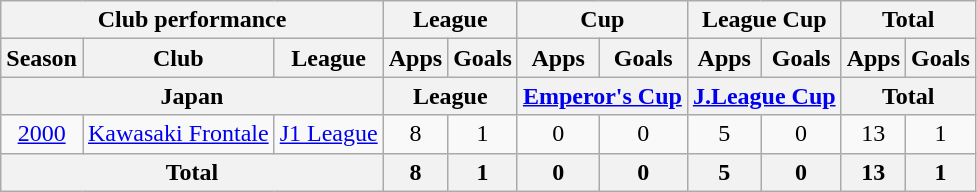<table class="wikitable" style="text-align:center;">
<tr>
<th colspan=3>Club performance</th>
<th colspan=2>League</th>
<th colspan=2>Cup</th>
<th colspan=2>League Cup</th>
<th colspan=2>Total</th>
</tr>
<tr>
<th>Season</th>
<th>Club</th>
<th>League</th>
<th>Apps</th>
<th>Goals</th>
<th>Apps</th>
<th>Goals</th>
<th>Apps</th>
<th>Goals</th>
<th>Apps</th>
<th>Goals</th>
</tr>
<tr>
<th colspan=3>Japan</th>
<th colspan=2>League</th>
<th colspan=2><a href='#'>Emperor's Cup</a></th>
<th colspan=2><a href='#'>J.League Cup</a></th>
<th colspan=2>Total</th>
</tr>
<tr>
<td><a href='#'>2000</a></td>
<td><a href='#'>Kawasaki Frontale</a></td>
<td><a href='#'>J1 League</a></td>
<td>8</td>
<td>1</td>
<td>0</td>
<td>0</td>
<td>5</td>
<td>0</td>
<td>13</td>
<td>1</td>
</tr>
<tr>
<th colspan=3>Total</th>
<th>8</th>
<th>1</th>
<th>0</th>
<th>0</th>
<th>5</th>
<th>0</th>
<th>13</th>
<th>1</th>
</tr>
</table>
